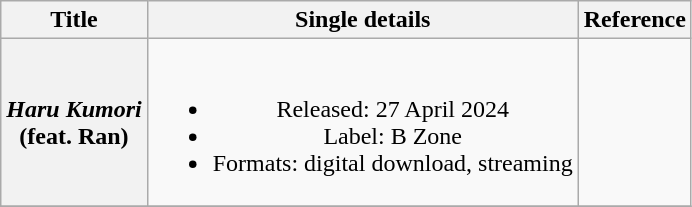<table class="wikitable plainrowheaders" style="text-align:center;">
<tr>
<th scope="col">Title</th>
<th cope="col">Single details</th>
<th cope="col">Reference</th>
</tr>
<tr>
<th scope="row"><em>Haru Kumori</em><br> (feat. Ran)</th>
<td><br><ul><li>Released: 27 April 2024</li><li>Label: B Zone</li><li>Formats: digital download, streaming</li></ul></td>
<td></td>
</tr>
<tr>
</tr>
</table>
